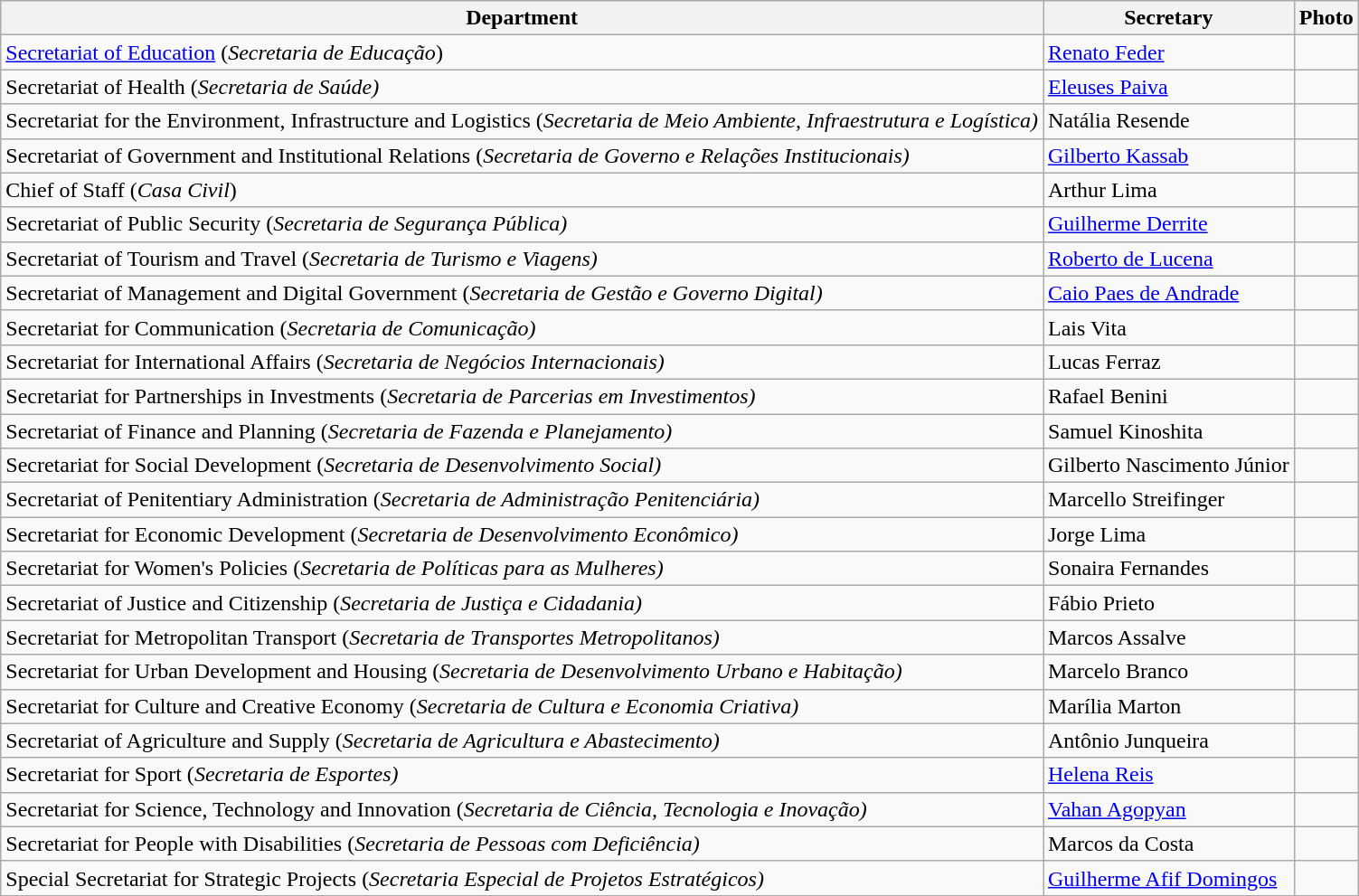<table class="wikitable">
<tr>
<th>Department</th>
<th>Secretary</th>
<th>Photo</th>
</tr>
<tr>
<td><a href='#'>Secretariat of Education</a> (<em>Secretaria de Educação</em>)</td>
<td><a href='#'>Renato Feder</a></td>
<td></td>
</tr>
<tr>
<td>Secretariat of Health (<em>Secretaria de Saúde)</em></td>
<td><a href='#'>Eleuses Paiva</a></td>
<td></td>
</tr>
<tr>
<td>Secretariat for the Environment, Infrastructure and Logistics (<em>Secretaria de Meio Ambiente, Infraestrutura e Logística)</em></td>
<td>Natália Resende</td>
<td></td>
</tr>
<tr>
<td>Secretariat of Government and Institutional Relations (<em>Secretaria de Governo e Relações Institucionais)</em></td>
<td><a href='#'>Gilberto Kassab</a></td>
<td></td>
</tr>
<tr>
<td>Chief of Staff (<em>Casa Civil</em>)</td>
<td>Arthur Lima</td>
<td></td>
</tr>
<tr>
<td>Secretariat of Public Security (<em>Secretaria de Segurança Pública)</em></td>
<td><a href='#'>Guilherme Derrite</a></td>
<td></td>
</tr>
<tr>
<td>Secretariat of Tourism and Travel (<em>Secretaria de Turismo e Viagens)</em></td>
<td><a href='#'>Roberto de Lucena</a></td>
<td></td>
</tr>
<tr>
<td>Secretariat of Management and Digital Government (<em>Secretaria de Gestão e Governo Digital)</em></td>
<td><a href='#'>Caio Paes de Andrade</a></td>
<td></td>
</tr>
<tr>
<td>Secretariat for Communication (<em>Secretaria de Comunicação)</em></td>
<td>Lais Vita</td>
<td></td>
</tr>
<tr>
<td>Secretariat for International Affairs (<em>Secretaria de Negócios Internacionais)</em></td>
<td>Lucas Ferraz</td>
<td></td>
</tr>
<tr>
<td>Secretariat for Partnerships in Investments (<em>Secretaria de Parcerias em Investimentos)</em></td>
<td>Rafael Benini</td>
<td></td>
</tr>
<tr>
<td>Secretariat of Finance and Planning (<em>Secretaria de Fazenda e Planejamento)</em></td>
<td>Samuel Kinoshita</td>
<td></td>
</tr>
<tr>
<td>Secretariat for Social Development (<em>Secretaria de Desenvolvimento Social)</em></td>
<td>Gilberto Nascimento Júnior</td>
<td></td>
</tr>
<tr>
<td>Secretariat of Penitentiary Administration (<em>Secretaria de Administração Penitenciária)</em></td>
<td>Marcello Streifinger</td>
<td></td>
</tr>
<tr>
<td>Secretariat for Economic Development (<em>Secretaria de Desenvolvimento Econômico)</em></td>
<td>Jorge Lima</td>
<td></td>
</tr>
<tr>
<td>Secretariat for Women's Policies (<em>Secretaria de Políticas para as Mulheres)</em></td>
<td>Sonaira Fernandes</td>
<td></td>
</tr>
<tr>
<td>Secretariat of Justice and Citizenship (<em>Secretaria de Justiça e Cidadania)</em></td>
<td>Fábio Prieto</td>
<td></td>
</tr>
<tr>
<td>Secretariat for Metropolitan Transport (<em>Secretaria de Transportes Metropolitanos)</em></td>
<td>Marcos Assalve</td>
<td></td>
</tr>
<tr>
<td>Secretariat for Urban Development and Housing (<em>Secretaria de Desenvolvimento Urbano e Habitação)</em></td>
<td>Marcelo Branco</td>
<td></td>
</tr>
<tr>
<td>Secretariat for Culture and Creative Economy (<em>Secretaria de Cultura e Economia Criativa)</em></td>
<td>Marília Marton</td>
<td></td>
</tr>
<tr>
<td>Secretariat of Agriculture and Supply (<em>Secretaria de Agricultura e Abastecimento)</em></td>
<td>Antônio Junqueira</td>
<td></td>
</tr>
<tr>
<td>Secretariat for Sport (<em>Secretaria de Esportes)</em></td>
<td><a href='#'>Helena Reis</a></td>
<td></td>
</tr>
<tr>
<td>Secretariat for Science, Technology and Innovation (<em>Secretaria de Ciência, Tecnologia e Inovação)</em></td>
<td><a href='#'>Vahan Agopyan</a></td>
<td></td>
</tr>
<tr>
<td>Secretariat for People with Disabilities (<em>Secretaria de Pessoas com Deficiência)</em></td>
<td>Marcos da Costa</td>
<td></td>
</tr>
<tr>
<td>Special Secretariat for Strategic Projects (<em>Secretaria Especial de Projetos Estratégicos)</em></td>
<td><a href='#'>Guilherme Afif Domingos</a></td>
<td></td>
</tr>
</table>
